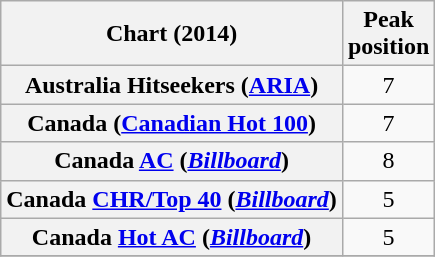<table class="wikitable sortable plainrowheaders" style="text-align:center">
<tr>
<th scope="col">Chart (2014)</th>
<th scope="col">Peak<br> position</th>
</tr>
<tr>
<th scope="row">Australia Hitseekers (<a href='#'>ARIA</a>)</th>
<td>7</td>
</tr>
<tr>
<th scope="row">Canada (<a href='#'>Canadian Hot 100</a>)</th>
<td>7</td>
</tr>
<tr>
<th scope="row">Canada <a href='#'>AC</a> (<em><a href='#'>Billboard</a></em>)</th>
<td>8</td>
</tr>
<tr>
<th scope="row">Canada <a href='#'>CHR/Top 40</a> (<em><a href='#'>Billboard</a></em>)</th>
<td>5</td>
</tr>
<tr>
<th scope="row">Canada <a href='#'>Hot AC</a> (<em><a href='#'>Billboard</a></em>)</th>
<td>5</td>
</tr>
<tr>
</tr>
</table>
